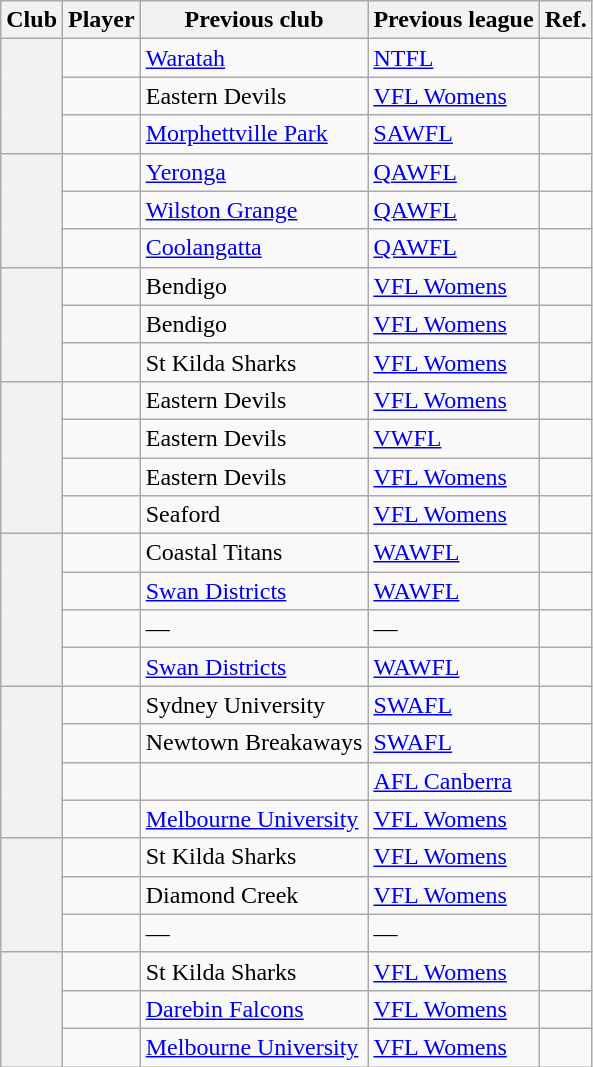<table class="wikitable sortable">
<tr>
<th>Club</th>
<th>Player</th>
<th>Previous club</th>
<th>Previous league</th>
<th class=unsortable>Ref.</th>
</tr>
<tr>
<th rowspan="3" ></th>
<td></td>
<td><a href='#'>Waratah</a></td>
<td><a href='#'>NTFL</a></td>
<td></td>
</tr>
<tr>
<td></td>
<td>Eastern Devils</td>
<td><a href='#'>VFL Womens</a></td>
<td></td>
</tr>
<tr>
<td></td>
<td><a href='#'>Morphettville Park</a></td>
<td><a href='#'>SAWFL</a></td>
<td></td>
</tr>
<tr>
<th rowspan="3" ></th>
<td></td>
<td><a href='#'>Yeronga</a></td>
<td><a href='#'>QAWFL</a></td>
<td></td>
</tr>
<tr>
<td></td>
<td><a href='#'>Wilston Grange</a></td>
<td><a href='#'>QAWFL</a></td>
<td></td>
</tr>
<tr>
<td></td>
<td><a href='#'>Coolangatta</a></td>
<td><a href='#'>QAWFL</a></td>
<td></td>
</tr>
<tr>
<th rowspan="3" ></th>
<td></td>
<td>Bendigo</td>
<td><a href='#'>VFL Womens</a></td>
<td></td>
</tr>
<tr>
<td></td>
<td>Bendigo</td>
<td><a href='#'>VFL Womens</a></td>
<td></td>
</tr>
<tr>
<td></td>
<td>St Kilda Sharks</td>
<td><a href='#'>VFL Womens</a></td>
<td></td>
</tr>
<tr>
<th rowspan="4" ></th>
<td></td>
<td>Eastern Devils</td>
<td><a href='#'>VFL Womens</a></td>
<td></td>
</tr>
<tr>
<td></td>
<td>Eastern Devils</td>
<td><a href='#'>VWFL</a></td>
<td></td>
</tr>
<tr>
<td></td>
<td>Eastern Devils</td>
<td><a href='#'>VFL Womens</a></td>
<td></td>
</tr>
<tr>
<td></td>
<td>Seaford</td>
<td><a href='#'>VFL Womens</a></td>
<td></td>
</tr>
<tr>
<th rowspan="4" ></th>
<td></td>
<td>Coastal Titans</td>
<td><a href='#'>WAWFL</a></td>
<td></td>
</tr>
<tr>
<td></td>
<td><a href='#'>Swan Districts</a></td>
<td><a href='#'>WAWFL</a></td>
<td></td>
</tr>
<tr>
<td></td>
<td>—</td>
<td>—</td>
<td></td>
</tr>
<tr>
<td></td>
<td><a href='#'>Swan Districts</a></td>
<td><a href='#'>WAWFL</a></td>
<td></td>
</tr>
<tr>
<th rowspan="4" ></th>
<td></td>
<td>Sydney University</td>
<td><a href='#'>SWAFL</a></td>
<td></td>
</tr>
<tr>
<td></td>
<td>Newtown Breakaways</td>
<td><a href='#'>SWAFL</a></td>
<td></td>
</tr>
<tr>
<td></td>
<td></td>
<td><a href='#'>AFL Canberra</a></td>
<td></td>
</tr>
<tr>
<td></td>
<td><a href='#'>Melbourne University</a></td>
<td><a href='#'>VFL Womens</a></td>
<td></td>
</tr>
<tr>
<th rowspan="3" ></th>
<td></td>
<td>St Kilda Sharks</td>
<td><a href='#'>VFL Womens</a></td>
<td></td>
</tr>
<tr>
<td></td>
<td>Diamond Creek</td>
<td><a href='#'>VFL Womens</a></td>
<td></td>
</tr>
<tr>
<td></td>
<td>—</td>
<td>—</td>
<td></td>
</tr>
<tr>
<th rowspan="3" ></th>
<td></td>
<td>St Kilda Sharks</td>
<td><a href='#'>VFL Womens</a></td>
<td></td>
</tr>
<tr>
<td></td>
<td><a href='#'>Darebin Falcons</a></td>
<td><a href='#'>VFL Womens</a></td>
<td></td>
</tr>
<tr>
<td></td>
<td><a href='#'>Melbourne University</a></td>
<td><a href='#'>VFL Womens</a></td>
<td></td>
</tr>
</table>
